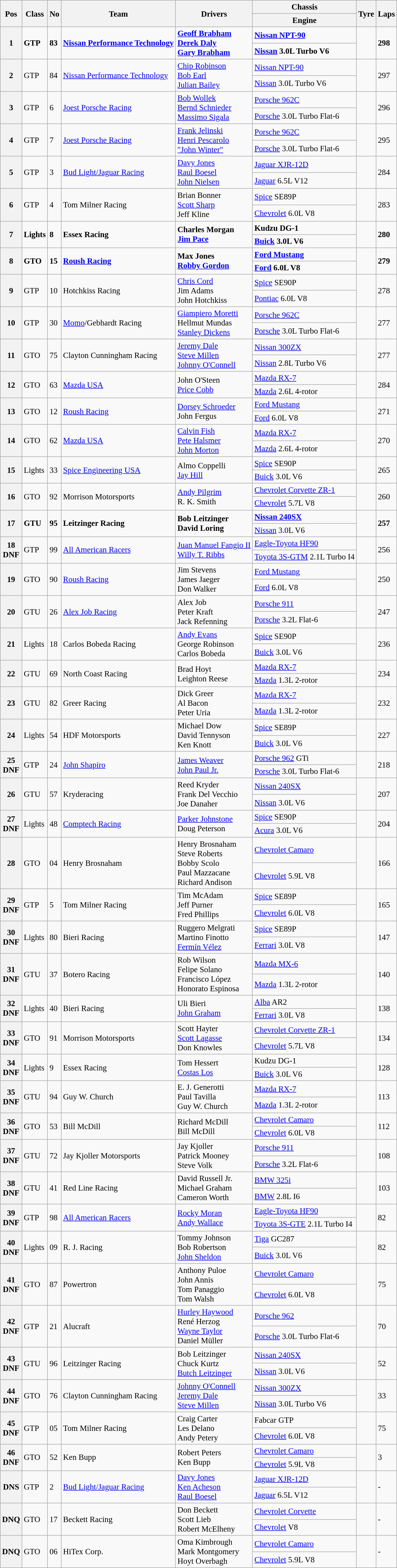<table class="wikitable" style="font-size: 95%">
<tr>
<th rowspan=2>Pos</th>
<th rowspan=2>Class</th>
<th rowspan=2>No</th>
<th rowspan=2>Team</th>
<th rowspan=2>Drivers</th>
<th>Chassis</th>
<th rowspan=2>Tyre</th>
<th rowspan=2>Laps</th>
</tr>
<tr>
<th>Engine</th>
</tr>
<tr style="font-weight:bold">
<th rowspan=2>1</th>
<td rowspan=2>GTP</td>
<td rowspan=2>83</td>
<td rowspan=2> <a href='#'>Nissan Performance Technology</a></td>
<td rowspan=2> <a href='#'>Geoff Brabham</a><br> <a href='#'>Derek Daly</a><br> <a href='#'>Gary Brabham</a></td>
<td><a href='#'>Nissan NPT-90</a></td>
<td rowspan=2></td>
<td rowspan=2>298</td>
</tr>
<tr style="font-weight:bold">
<td><a href='#'>Nissan</a> 3.0L Turbo V6</td>
</tr>
<tr>
<th rowspan=2>2</th>
<td rowspan=2>GTP</td>
<td rowspan=2>84</td>
<td rowspan=2> <a href='#'>Nissan Performance Technology</a></td>
<td rowspan=2> <a href='#'>Chip Robinson</a><br> <a href='#'>Bob Earl</a><br> <a href='#'>Julian Bailey</a></td>
<td><a href='#'>Nissan NPT-90</a></td>
<td rowspan=2></td>
<td rowspan=2>297</td>
</tr>
<tr>
<td><a href='#'>Nissan</a> 3.0L Turbo V6</td>
</tr>
<tr>
<th rowspan=2>3</th>
<td rowspan=2>GTP</td>
<td rowspan=2>6</td>
<td rowspan=2> <a href='#'>Joest Porsche Racing</a></td>
<td rowspan=2> <a href='#'>Bob Wollek</a><br> <a href='#'>Bernd Schnieder</a><br> <a href='#'>Massimo Sigala</a></td>
<td><a href='#'>Porsche 962C</a></td>
<td rowspan=2></td>
<td rowspan=2>296</td>
</tr>
<tr>
<td><a href='#'>Porsche</a> 3.0L Turbo Flat-6</td>
</tr>
<tr>
<th rowspan=2>4</th>
<td rowspan=2>GTP</td>
<td rowspan=2>7</td>
<td rowspan=2> <a href='#'>Joest Porsche Racing</a></td>
<td rowspan=2> <a href='#'>Frank Jelinski</a><br> <a href='#'>Henri Pescarolo</a><br> <a href='#'>"John Winter"</a></td>
<td><a href='#'>Porsche 962C</a></td>
<td rowspan=2></td>
<td rowspan=2>295</td>
</tr>
<tr>
<td><a href='#'>Porsche</a> 3.0L Turbo Flat-6</td>
</tr>
<tr>
<th rowspan=2>5</th>
<td rowspan=2>GTP</td>
<td rowspan=2>3</td>
<td rowspan=2> <a href='#'>Bud Light/Jaguar Racing</a></td>
<td rowspan=2> <a href='#'>Davy Jones</a><br> <a href='#'>Raul Boesel</a><br> <a href='#'>John Nielsen</a></td>
<td><a href='#'>Jaguar XJR-12D</a></td>
<td rowspan=2></td>
<td rowspan=2>284</td>
</tr>
<tr>
<td><a href='#'>Jaguar</a> 6.5L V12</td>
</tr>
<tr>
<th rowspan=2>6</th>
<td rowspan=2>GTP</td>
<td rowspan=2>4</td>
<td rowspan=2> Tom Milner Racing</td>
<td rowspan=2> Brian Bonner<br> <a href='#'>Scott Sharp</a><br> Jeff Kline</td>
<td><a href='#'>Spice</a> SE89P</td>
<td rowspan=2></td>
<td rowspan=2>283</td>
</tr>
<tr>
<td><a href='#'>Chevrolet</a> 6.0L V8</td>
</tr>
<tr style="font-weight:bold">
<th rowspan=2>7</th>
<td rowspan=2>Lights</td>
<td rowspan=2>8</td>
<td rowspan=2> Essex Racing</td>
<td rowspan=2> Charles Morgan<br> <a href='#'>Jim Pace</a></td>
<td>Kudzu DG-1</td>
<td rowspan=2></td>
<td rowspan=2>280</td>
</tr>
<tr style="font-weight:bold">
<td><a href='#'>Buick</a> 3.0L V6</td>
</tr>
<tr style="font-weight:bold">
<th rowspan=2>8</th>
<td rowspan=2>GTO</td>
<td rowspan=2>15</td>
<td rowspan=2> <a href='#'>Roush Racing</a></td>
<td rowspan=2> Max Jones<br> <a href='#'>Robby Gordon</a></td>
<td><a href='#'>Ford Mustang</a></td>
<td rowspan=2></td>
<td rowspan=2>279</td>
</tr>
<tr style="font-weight:bold">
<td><a href='#'>Ford</a> 6.0L V8</td>
</tr>
<tr>
<th rowspan=2>9</th>
<td rowspan=2>GTP</td>
<td rowspan=2>10</td>
<td rowspan=2> Hotchkiss Racing</td>
<td rowspan=2> <a href='#'>Chris Cord</a><br> Jim Adams<br> John Hotchkiss</td>
<td><a href='#'>Spice</a> SE90P</td>
<td rowspan=2></td>
<td rowspan=2>278</td>
</tr>
<tr>
<td><a href='#'>Pontiac</a> 6.0L V8</td>
</tr>
<tr>
<th rowspan=2>10</th>
<td rowspan=2>GTP</td>
<td rowspan=2>30</td>
<td rowspan=2> <a href='#'>Momo</a>/Gebhardt Racing</td>
<td rowspan=2> <a href='#'>Giampiero Moretti</a><br> Hellmut Mundas<br> <a href='#'>Stanley Dickens</a></td>
<td><a href='#'>Porsche 962C</a></td>
<td rowspan=2></td>
<td rowspan=2>277</td>
</tr>
<tr>
<td><a href='#'>Porsche</a> 3.0L Turbo Flat-6</td>
</tr>
<tr>
<th rowspan=2>11</th>
<td rowspan=2>GTO</td>
<td rowspan=2>75</td>
<td rowspan=2> Clayton Cunningham Racing</td>
<td rowspan=2> <a href='#'>Jeremy Dale</a><br> <a href='#'>Steve Millen</a><br> <a href='#'>Johnny O'Connell</a></td>
<td><a href='#'>Nissan 300ZX</a></td>
<td rowspan=2></td>
<td rowspan=2>277</td>
</tr>
<tr>
<td><a href='#'>Nissan</a> 2.8L Turbo V6</td>
</tr>
<tr>
<th rowspan=2>12</th>
<td rowspan=2>GTO</td>
<td rowspan=2>63</td>
<td rowspan=2> <a href='#'>Mazda USA</a></td>
<td rowspan=2> John O'Steen<br> <a href='#'>Price Cobb</a></td>
<td><a href='#'>Mazda RX-7</a></td>
<td rowspan=2></td>
<td rowspan=2>284</td>
</tr>
<tr>
<td><a href='#'>Mazda</a> 2.6L 4-rotor</td>
</tr>
<tr>
<th rowspan=2>13</th>
<td rowspan=2>GTO</td>
<td rowspan=2>12</td>
<td rowspan=2> <a href='#'>Roush Racing</a></td>
<td rowspan=2> <a href='#'>Dorsey Schroeder</a><br> John Fergus</td>
<td><a href='#'>Ford Mustang</a></td>
<td rowspan=2></td>
<td rowspan=2>271</td>
</tr>
<tr>
<td><a href='#'>Ford</a> 6.0L V8</td>
</tr>
<tr>
<th rowspan=2>14</th>
<td rowspan=2>GTO</td>
<td rowspan=2>62</td>
<td rowspan=2> <a href='#'>Mazda USA</a></td>
<td rowspan=2> <a href='#'>Calvin Fish</a><br> <a href='#'>Pete Halsmer</a><br> <a href='#'>John Morton</a></td>
<td><a href='#'>Mazda RX-7</a></td>
<td rowspan=2></td>
<td rowspan=2>270</td>
</tr>
<tr>
<td><a href='#'>Mazda</a> 2.6L 4-rotor</td>
</tr>
<tr>
<th rowspan=2>15</th>
<td rowspan=2>Lights</td>
<td rowspan=2>33</td>
<td rowspan=2> <a href='#'>Spice Engineering USA</a></td>
<td rowspan=2> Almo Coppelli<br> <a href='#'>Jay Hill</a></td>
<td><a href='#'>Spice</a> SE90P</td>
<td rowspan=2></td>
<td rowspan=2>265</td>
</tr>
<tr>
<td><a href='#'>Buick</a> 3.0L V6</td>
</tr>
<tr>
<th rowspan=2>16</th>
<td rowspan=2>GTO</td>
<td rowspan=2>92</td>
<td rowspan=2> Morrison Motorsports</td>
<td rowspan=2> <a href='#'>Andy Pilgrim</a><br> R. K. Smith</td>
<td><a href='#'>Chevrolet Corvette ZR-1</a></td>
<td rowspan=2></td>
<td rowspan=2>260</td>
</tr>
<tr>
<td><a href='#'>Chevrolet</a> 5.7L V8</td>
</tr>
<tr style="font-weight:bold">
<th rowspan=2>17</th>
<td rowspan=2>GTU</td>
<td rowspan=2>95</td>
<td rowspan=2> Leitzinger Racing</td>
<td rowspan=2> Bob Leitzinger<br> David Loring</td>
<td><a href='#'>Nissan 240SX</a></td>
<td rowspan=2></td>
<td rowspan=2>257</td>
</tr>
<tr>
<td><a href='#'>Nissan</a> 3.0L V6</td>
</tr>
<tr>
<th rowspan=2>18<br>DNF</th>
<td rowspan=2>GTP</td>
<td rowspan=2>99</td>
<td rowspan=2> <a href='#'>All American Racers</a></td>
<td rowspan=2> <a href='#'>Juan Manuel Fangio II</a><br> <a href='#'>Willy T. Ribbs</a></td>
<td><a href='#'>Eagle-Toyota HF90</a></td>
<td rowspan=2></td>
<td rowspan=2>256</td>
</tr>
<tr>
<td><a href='#'>Toyota 3S-GTM</a> 2.1L Turbo I4</td>
</tr>
<tr>
<th rowspan=2>19</th>
<td rowspan=2>GTO</td>
<td rowspan=2>90</td>
<td rowspan=2> <a href='#'>Roush Racing</a></td>
<td rowspan=2> Jim Stevens<br> James Jaeger<br> Don Walker</td>
<td><a href='#'>Ford Mustang</a></td>
<td rowspan=2></td>
<td rowspan=2>250</td>
</tr>
<tr>
<td><a href='#'>Ford</a> 6.0L V8</td>
</tr>
<tr>
<th rowspan=2>20</th>
<td rowspan=2>GTU</td>
<td rowspan=2>26</td>
<td rowspan=2> <a href='#'>Alex Job Racing</a></td>
<td rowspan=2> Alex Job<br> Peter Kraft<br> Jack Refenning</td>
<td><a href='#'>Porsche 911</a></td>
<td rowspan=2></td>
<td rowspan=2>247</td>
</tr>
<tr>
<td><a href='#'>Porsche</a> 3.2L Flat-6</td>
</tr>
<tr>
<th rowspan=2>21</th>
<td rowspan=2>Lights</td>
<td rowspan=2>18</td>
<td rowspan=2> Carlos Bobeda Racing</td>
<td rowspan=2> <a href='#'>Andy Evans</a><br> George Robinson<br> Carlos Bobeda</td>
<td><a href='#'>Spice</a> SE90P</td>
<td rowspan=2></td>
<td rowspan=2>236</td>
</tr>
<tr>
<td><a href='#'>Buick</a> 3.0L V6</td>
</tr>
<tr>
<th rowspan=2>22</th>
<td rowspan=2>GTU</td>
<td rowspan=2>69</td>
<td rowspan=2> North Coast Racing</td>
<td rowspan=2> Brad Hoyt<br> Leighton Reese</td>
<td><a href='#'>Mazda RX-7</a></td>
<td rowspan=2></td>
<td rowspan=2>234</td>
</tr>
<tr>
<td><a href='#'>Mazda</a> 1.3L 2-rotor</td>
</tr>
<tr>
<th rowspan=2>23</th>
<td rowspan=2>GTU</td>
<td rowspan=2>82</td>
<td rowspan=2> Greer Racing</td>
<td rowspan=2> Dick Greer<br> Al Bacon<br> Peter Uria</td>
<td><a href='#'>Mazda RX-7</a></td>
<td rowspan=2></td>
<td rowspan=2>232</td>
</tr>
<tr>
<td><a href='#'>Mazda</a> 1.3L 2-rotor</td>
</tr>
<tr>
<th rowspan=2>24</th>
<td rowspan=2>Lights</td>
<td rowspan=2>54</td>
<td rowspan=2> HDF Motorsports</td>
<td rowspan=2> Michael Dow<br> David Tennyson<br> Ken Knott</td>
<td><a href='#'>Spice</a> SE89P</td>
<td rowspan=2></td>
<td rowspan=2>227</td>
</tr>
<tr>
<td><a href='#'>Buick</a> 3.0L V6</td>
</tr>
<tr>
<th rowspan=2>25<br>DNF</th>
<td rowspan=2>GTP</td>
<td rowspan=2>24</td>
<td rowspan=2> <a href='#'>John Shapiro</a></td>
<td rowspan=2> <a href='#'>James Weaver</a><br> <a href='#'>John Paul Jr.</a></td>
<td><a href='#'>Porsche 962</a> GTi</td>
<td rowspan=2></td>
<td rowspan=2>218</td>
</tr>
<tr>
<td><a href='#'>Porsche</a> 3.0L Turbo Flat-6</td>
</tr>
<tr>
<th rowspan=2>26</th>
<td rowspan=2>GTU</td>
<td rowspan=2>57</td>
<td rowspan=2> Kryderacing</td>
<td rowspan=2> Reed Kryder<br> Frank Del Vecchio<br> Joe Danaher</td>
<td><a href='#'>Nissan 240SX</a></td>
<td rowspan=2></td>
<td rowspan=2>207</td>
</tr>
<tr>
<td><a href='#'>Nissan</a> 3.0L V6</td>
</tr>
<tr>
<th rowspan=2>27<br>DNF</th>
<td rowspan=2>Lights</td>
<td rowspan=2>48</td>
<td rowspan=2> <a href='#'>Comptech Racing</a></td>
<td rowspan=2> <a href='#'>Parker Johnstone</a><br> Doug Peterson</td>
<td><a href='#'>Spice</a> SE90P</td>
<td rowspan=2></td>
<td rowspan=2>204</td>
</tr>
<tr>
<td><a href='#'>Acura</a> 3.0L V6</td>
</tr>
<tr>
<th rowspan=2>28</th>
<td rowspan=2>GTO</td>
<td rowspan=2>04</td>
<td rowspan=2> Henry Brosnaham</td>
<td rowspan=2> Henry Brosnaham<br> Steve Roberts<br> Bobby Scolo<br> Paul Mazzacane<br> Richard Andison</td>
<td><a href='#'>Chevrolet Camaro</a></td>
<td rowspan=2></td>
<td rowspan=2>166</td>
</tr>
<tr>
<td><a href='#'>Chevrolet</a> 5.9L V8</td>
</tr>
<tr>
<th rowspan=2>29<br>DNF</th>
<td rowspan=2>GTP</td>
<td rowspan=2>5</td>
<td rowspan=2> Tom Milner Racing</td>
<td rowspan=2> Tim McAdam<br> Jeff Purner<br> Fred Phillips</td>
<td><a href='#'>Spice</a> SE89P</td>
<td rowspan=2></td>
<td rowspan=2>165</td>
</tr>
<tr>
<td><a href='#'>Chevrolet</a> 6.0L V8</td>
</tr>
<tr>
<th rowspan=2>30<br>DNF</th>
<td rowspan=2>Lights</td>
<td rowspan=2>80</td>
<td rowspan=2> Bieri Racing</td>
<td rowspan=2> Ruggero Melgrati<br> Martino Finotto<br> <a href='#'>Fermín Vélez</a></td>
<td><a href='#'>Spice</a> SE89P</td>
<td rowspan=2></td>
<td rowspan=2>147</td>
</tr>
<tr>
<td><a href='#'>Ferrari</a> 3.0L V8</td>
</tr>
<tr>
<th rowspan=2>31<br>DNF</th>
<td rowspan=2>GTU</td>
<td rowspan=2>37</td>
<td rowspan=2> Botero Racing</td>
<td rowspan=2> Rob Wilson<br> Felipe Solano<br> Francisco López<br> Honorato Espinosa</td>
<td><a href='#'>Mazda MX-6</a></td>
<td rowspan=2></td>
<td rowspan=2>140</td>
</tr>
<tr>
<td><a href='#'>Mazda</a> 1.3L 2-rotor</td>
</tr>
<tr>
<th rowspan=2>32<br>DNF</th>
<td rowspan=2>Lights</td>
<td rowspan=2>40</td>
<td rowspan=2> Bieri Racing</td>
<td rowspan=2> Uli Bieri<br> <a href='#'>John Graham</a></td>
<td><a href='#'>Alba</a> AR2</td>
<td rowspan=2></td>
<td rowspan=2>138</td>
</tr>
<tr>
<td><a href='#'>Ferrari</a> 3.0L V8</td>
</tr>
<tr>
<th rowspan=2>33<br>DNF</th>
<td rowspan=2>GTO</td>
<td rowspan=2>91</td>
<td rowspan=2> Morrison Motorsports</td>
<td rowspan=2> Scott Hayter<br> <a href='#'>Scott Lagasse</a><br> Don Knowles</td>
<td><a href='#'>Chevrolet Corvette ZR-1</a></td>
<td rowspan=2></td>
<td rowspan=2>134</td>
</tr>
<tr>
<td><a href='#'>Chevrolet</a> 5.7L V8</td>
</tr>
<tr>
<th rowspan=2>34<br>DNF</th>
<td rowspan=2>Lights</td>
<td rowspan=2>9</td>
<td rowspan=2> Essex Racing</td>
<td rowspan=2> Tom Hessert<br> <a href='#'>Costas Los</a></td>
<td>Kudzu DG-1</td>
<td rowspan=2></td>
<td rowspan=2>128</td>
</tr>
<tr>
<td><a href='#'>Buick</a> 3.0L V6</td>
</tr>
<tr>
<th rowspan=2>35<br>DNF</th>
<td rowspan=2>GTU</td>
<td rowspan=2>94</td>
<td rowspan=2> Guy W. Church</td>
<td rowspan=2> E. J. Generotti<br> Paul Tavilla<br> Guy W. Church</td>
<td><a href='#'>Mazda RX-7</a></td>
<td rowspan=2></td>
<td rowspan=2>113</td>
</tr>
<tr>
<td><a href='#'>Mazda</a> 1.3L 2-rotor</td>
</tr>
<tr>
<th rowspan=2>36<br>DNF</th>
<td rowspan=2>GTO</td>
<td rowspan=2>53</td>
<td rowspan=2> Bill McDill</td>
<td rowspan=2> Richard McDill<br> Bill McDill</td>
<td><a href='#'>Chevrolet Camaro</a></td>
<td rowspan=2></td>
<td rowspan=2>112</td>
</tr>
<tr>
<td><a href='#'>Chevrolet</a> 6.0L V8</td>
</tr>
<tr>
<th rowspan=2>37<br>DNF</th>
<td rowspan=2>GTU</td>
<td rowspan=2>72</td>
<td rowspan=2> Jay Kjoller Motorsports</td>
<td rowspan=2> Jay Kjoller<br> Patrick Mooney<br> Steve Volk</td>
<td><a href='#'>Porsche 911</a></td>
<td rowspan=2></td>
<td rowspan=2>108</td>
</tr>
<tr>
<td><a href='#'>Porsche</a> 3.2L Flat-6</td>
</tr>
<tr>
<th rowspan=2>38<br>DNF</th>
<td rowspan=2>GTU</td>
<td rowspan=2>41</td>
<td rowspan=2> Red Line Racing</td>
<td rowspan=2> David Russell Jr.<br> Michael Graham<br> Cameron Worth</td>
<td><a href='#'>BMW 325i</a></td>
<td rowspan=2></td>
<td rowspan=2>103</td>
</tr>
<tr>
<td><a href='#'>BMW</a> 2.8L I6</td>
</tr>
<tr>
<th rowspan=2>39<br>DNF</th>
<td rowspan=2>GTP</td>
<td rowspan=2>98</td>
<td rowspan=2> <a href='#'>All American Racers</a></td>
<td rowspan=2> <a href='#'>Rocky Moran</a><br> <a href='#'>Andy Wallace</a></td>
<td><a href='#'>Eagle-Toyota HF90</a></td>
<td rowspan=2></td>
<td rowspan=2>82</td>
</tr>
<tr>
<td><a href='#'>Toyota 3S-GTE</a> 2.1L Turbo I4</td>
</tr>
<tr>
<th rowspan=2>40<br>DNF</th>
<td rowspan=2>Lights</td>
<td rowspan=2>09</td>
<td rowspan=2> R. J. Racing</td>
<td rowspan=2> Tommy Johnson<br> Bob Robertson<br> <a href='#'>John Sheldon</a></td>
<td><a href='#'>Tiga</a> GC287</td>
<td rowspan=2></td>
<td rowspan=2>82</td>
</tr>
<tr>
<td><a href='#'>Buick</a> 3.0L V6</td>
</tr>
<tr>
<th rowspan=2>41<br>DNF</th>
<td rowspan=2>GTO</td>
<td rowspan=2>87</td>
<td rowspan=2> Powertron</td>
<td rowspan=2> Anthony Puloe<br> John Annis<br> Tom Panaggio<br> Tom Walsh</td>
<td><a href='#'>Chevrolet Camaro</a></td>
<td rowspan=2></td>
<td rowspan=2>75</td>
</tr>
<tr>
<td><a href='#'>Chevrolet</a> 6.0L V8</td>
</tr>
<tr>
<th rowspan=2>42<br>DNF</th>
<td rowspan=2>GTP</td>
<td rowspan=2>21</td>
<td rowspan=2> Alucraft</td>
<td rowspan=2> <a href='#'>Hurley Haywood</a><br> René Herzog<br> <a href='#'>Wayne Taylor</a><br> Daniel Müller</td>
<td><a href='#'>Porsche 962</a></td>
<td rowspan=2></td>
<td rowspan=2>70</td>
</tr>
<tr>
<td><a href='#'>Porsche</a> 3.0L Turbo Flat-6</td>
</tr>
<tr>
<th rowspan=2>43<br>DNF</th>
<td rowspan=2>GTU</td>
<td rowspan=2>96</td>
<td rowspan=2> Leitzinger Racing</td>
<td rowspan=2> Bob Leitzinger<br> Chuck Kurtz<br> <a href='#'>Butch Leitzinger</a></td>
<td><a href='#'>Nissan 240SX</a></td>
<td rowspan=2></td>
<td rowspan=2>52</td>
</tr>
<tr>
<td><a href='#'>Nissan</a> 3.0L V6</td>
</tr>
<tr>
<th rowspan=2>44<br>DNF</th>
<td rowspan=2>GTO</td>
<td rowspan=2>76</td>
<td rowspan=2> Clayton Cunningham Racing</td>
<td rowspan=2> <a href='#'>Johnny O'Connell</a><br> <a href='#'>Jeremy Dale</a><br> <a href='#'>Steve Millen</a></td>
<td><a href='#'>Nissan 300ZX</a></td>
<td rowspan=2></td>
<td rowspan=2>33</td>
</tr>
<tr>
<td><a href='#'>Nissan</a> 3.0L Turbo V6</td>
</tr>
<tr>
<th rowspan=2>45<br>DNF</th>
<td rowspan=2>GTP</td>
<td rowspan=2>05</td>
<td rowspan=2> Tom Milner Racing</td>
<td rowspan=2> Craig Carter<br> Les Delano<br> Andy Petery</td>
<td>Fabcar GTP</td>
<td rowspan=2></td>
<td rowspan=2>75</td>
</tr>
<tr>
<td><a href='#'>Chevrolet</a> 6.0L V8</td>
</tr>
<tr>
<th rowspan=2>46<br>DNF</th>
<td rowspan=2>GTO</td>
<td rowspan=2>52</td>
<td rowspan=2> Ken Bupp</td>
<td rowspan=2> Robert Peters<br> Ken Bupp</td>
<td><a href='#'>Chevrolet Camaro</a></td>
<td rowspan=2></td>
<td rowspan=2>3</td>
</tr>
<tr>
<td><a href='#'>Chevrolet</a> 5.9L V8</td>
</tr>
<tr>
<th rowspan=2>DNS</th>
<td rowspan=2>GTP</td>
<td rowspan=2>2</td>
<td rowspan=2> <a href='#'>Bud Light/Jaguar Racing</a></td>
<td rowspan=2> <a href='#'>Davy Jones</a><br> <a href='#'>Ken Acheson</a><br> <a href='#'>Raul Boesel</a></td>
<td><a href='#'>Jaguar XJR-12D</a></td>
<td rowspan=2></td>
<td rowspan=2>-</td>
</tr>
<tr>
<td><a href='#'>Jaguar</a> 6.5L V12</td>
</tr>
<tr>
<th rowspan=2>DNQ</th>
<td rowspan=2>GTO</td>
<td rowspan=2>17</td>
<td rowspan=2> Beckett Racing</td>
<td rowspan=2> Don Beckett<br> Scott Lieb<br> Robert McElheny</td>
<td><a href='#'>Chevrolet Corvette</a></td>
<td rowspan=2></td>
<td rowspan=2>-</td>
</tr>
<tr>
<td><a href='#'>Chevrolet</a> V8</td>
</tr>
<tr>
<th rowspan=2>DNQ</th>
<td rowspan=2>GTO</td>
<td rowspan=2>06</td>
<td rowspan=2> HiTex Corp.</td>
<td rowspan=2> Oma Kimbrough<br> Mark Montgomery<br> Hoyt Overbagh</td>
<td><a href='#'>Chevrolet Camaro</a></td>
<td rowspan=2></td>
<td rowspan=2>-</td>
</tr>
<tr>
<td><a href='#'>Chevrolet</a> 5.9L V8</td>
</tr>
</table>
